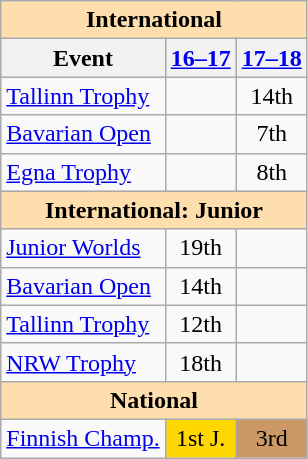<table class="wikitable" style="text-align:center">
<tr>
<th style="background-color: #ffdead; " colspan=3 align=center>International</th>
</tr>
<tr>
<th>Event</th>
<th><a href='#'>16–17</a></th>
<th><a href='#'>17–18</a></th>
</tr>
<tr>
<td align=left> <a href='#'>Tallinn Trophy</a></td>
<td></td>
<td>14th</td>
</tr>
<tr>
<td align=left><a href='#'>Bavarian Open</a></td>
<td></td>
<td>7th</td>
</tr>
<tr>
<td align=left><a href='#'>Egna Trophy</a></td>
<td></td>
<td>8th</td>
</tr>
<tr>
<th style="background-color: #ffdead; " colspan=3 align=center>International: Junior</th>
</tr>
<tr>
<td align=left><a href='#'>Junior Worlds</a></td>
<td>19th</td>
<td></td>
</tr>
<tr>
<td align=left><a href='#'>Bavarian Open</a></td>
<td>14th</td>
<td></td>
</tr>
<tr>
<td align=left><a href='#'>Tallinn Trophy</a></td>
<td>12th</td>
<td></td>
</tr>
<tr>
<td align=left><a href='#'>NRW Trophy</a></td>
<td>18th</td>
<td></td>
</tr>
<tr>
<th style="background-color: #ffdead; " colspan=3 align=center>National</th>
</tr>
<tr>
<td align=left><a href='#'>Finnish Champ.</a></td>
<td bgcolor=gold>1st J.</td>
<td bgcolor="cc9966">3rd</td>
</tr>
</table>
